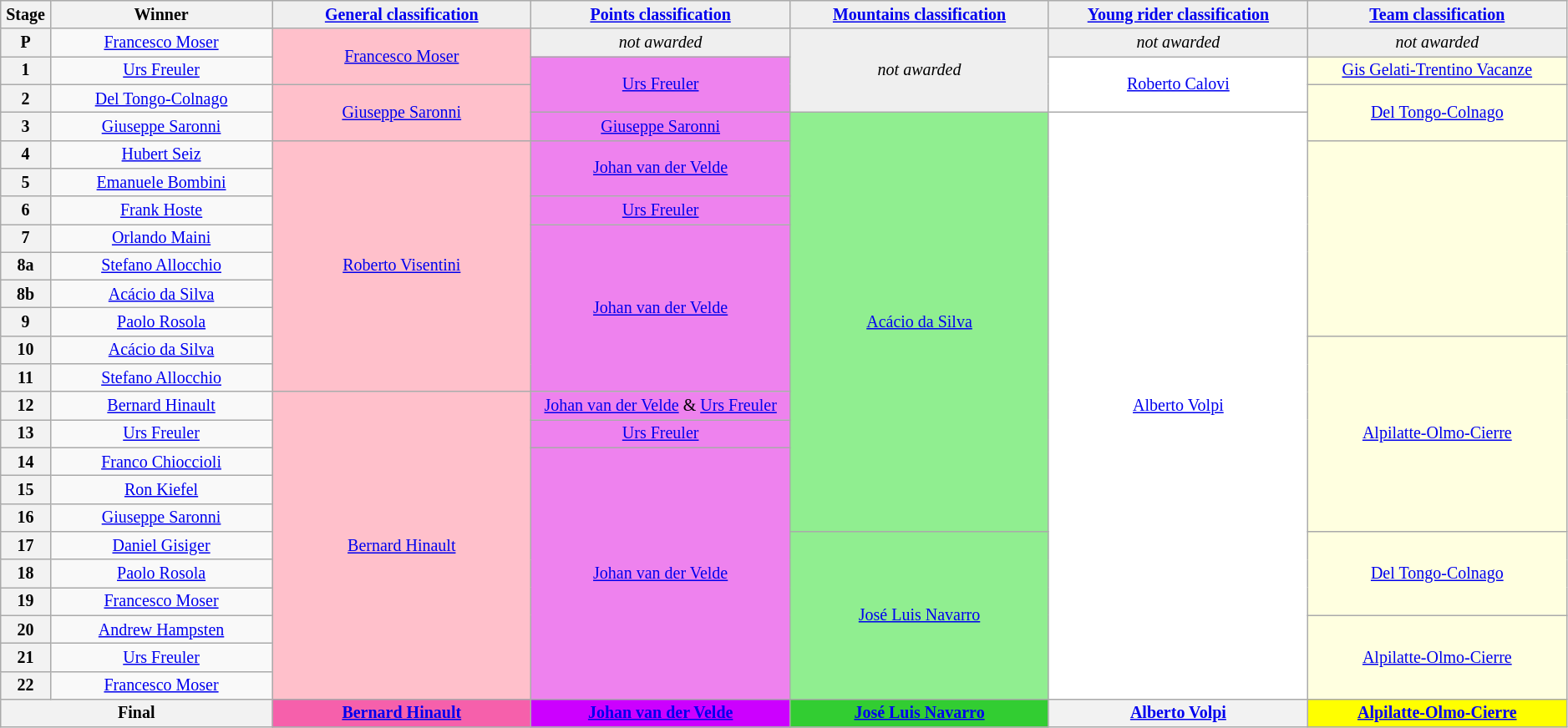<table class="wikitable" style="text-align: center; font-size:smaller;">
<tr style="background:#efefef;">
<th style="width:1%;">Stage</th>
<th style="width:12%;">Winner</th>
<th style="background:#efefef; width:14%;"><a href='#'>General classification</a><br></th>
<th style="background:#efefef; width:14%;"><a href='#'>Points classification</a><br></th>
<th style="background:#efefef; width:14%;"><a href='#'>Mountains classification</a><br></th>
<th style="background:#efefef; width:14%;"><a href='#'>Young rider classification</a><br></th>
<th style="background:#efefef; width:14%;"><a href='#'>Team classification</a></th>
</tr>
<tr>
<th>P</th>
<td><a href='#'>Francesco Moser</a></td>
<td style="background:pink;" rowspan="2"><a href='#'>Francesco Moser</a></td>
<td style="background:#EFEFEF;"><em>not awarded</em></td>
<td style="background:#EFEFEF;" rowspan="3"><em>not awarded</em></td>
<td style="background:#EFEFEF;"><em>not awarded</em></td>
<td style="background:#EFEFEF;"><em>not awarded</em></td>
</tr>
<tr>
<th>1</th>
<td><a href='#'>Urs Freuler</a></td>
<td style="background:violet;" rowspan="2"><a href='#'>Urs Freuler</a></td>
<td style="background:white;" rowspan="2"><a href='#'>Roberto Calovi</a></td>
<td style="background:lightyellow;" rowspan="1"><a href='#'>Gis Gelati-Trentino Vacanze</a></td>
</tr>
<tr>
<th>2</th>
<td><a href='#'>Del Tongo-Colnago</a></td>
<td style="background:pink;" rowspan="2"><a href='#'>Giuseppe Saronni</a></td>
<td style="background:lightyellow;" rowspan="2"><a href='#'>Del Tongo-Colnago</a></td>
</tr>
<tr>
<th>3</th>
<td><a href='#'>Giuseppe Saronni</a></td>
<td style="background:violet;" rowspan="1"><a href='#'>Giuseppe Saronni</a></td>
<td style="background:lightgreen;" rowspan="15"><a href='#'>Acácio da Silva</a></td>
<td style="background:white;" rowspan="21"><a href='#'>Alberto Volpi</a></td>
</tr>
<tr>
<th>4</th>
<td><a href='#'>Hubert Seiz</a></td>
<td style="background:pink;" rowspan="9"><a href='#'>Roberto Visentini</a></td>
<td style="background:violet;" rowspan="2"><a href='#'>Johan van der Velde</a></td>
<td style="background:lightyellow;" rowspan="7"></td>
</tr>
<tr>
<th>5</th>
<td><a href='#'>Emanuele Bombini</a></td>
</tr>
<tr>
<th>6</th>
<td><a href='#'>Frank Hoste</a></td>
<td style="background:violet;" rowspan="1"><a href='#'>Urs Freuler</a></td>
</tr>
<tr>
<th>7</th>
<td><a href='#'>Orlando Maini</a></td>
<td style="background:violet;" rowspan="6"><a href='#'>Johan van der Velde</a></td>
</tr>
<tr>
<th>8a</th>
<td><a href='#'>Stefano Allocchio</a></td>
</tr>
<tr>
<th>8b</th>
<td><a href='#'>Acácio da Silva</a></td>
</tr>
<tr>
<th>9</th>
<td><a href='#'>Paolo Rosola</a></td>
</tr>
<tr>
<th>10</th>
<td><a href='#'>Acácio da Silva</a></td>
<td style="background:lightyellow;" rowspan="7"><a href='#'>Alpilatte-Olmo-Cierre</a></td>
</tr>
<tr>
<th>11</th>
<td><a href='#'>Stefano Allocchio</a></td>
</tr>
<tr>
<th>12</th>
<td><a href='#'>Bernard Hinault</a></td>
<td style="background:pink;" rowspan="11"><a href='#'>Bernard Hinault</a></td>
<td style="background:violet;" rowspan="1"><a href='#'>Johan van der Velde</a> & <a href='#'>Urs Freuler</a></td>
</tr>
<tr>
<th>13</th>
<td><a href='#'>Urs Freuler</a></td>
<td style="background:violet;" rowspan="1"><a href='#'>Urs Freuler</a></td>
</tr>
<tr>
<th>14</th>
<td><a href='#'>Franco Chioccioli</a></td>
<td style="background:violet;" rowspan="9"><a href='#'>Johan van der Velde</a></td>
</tr>
<tr>
<th>15</th>
<td><a href='#'>Ron Kiefel</a></td>
</tr>
<tr>
<th>16</th>
<td><a href='#'>Giuseppe Saronni</a></td>
</tr>
<tr>
<th>17</th>
<td><a href='#'>Daniel Gisiger</a></td>
<td style="background:lightgreen;" rowspan="6"><a href='#'>José Luis Navarro</a></td>
<td style="background:lightyellow;" rowspan="3"><a href='#'>Del Tongo-Colnago</a></td>
</tr>
<tr>
<th>18</th>
<td><a href='#'>Paolo Rosola</a></td>
</tr>
<tr>
<th>19</th>
<td><a href='#'>Francesco Moser</a></td>
</tr>
<tr>
<th>20</th>
<td><a href='#'>Andrew Hampsten</a></td>
<td style="background:lightyellow;" rowspan="3"><a href='#'>Alpilatte-Olmo-Cierre</a></td>
</tr>
<tr>
<th>21</th>
<td><a href='#'>Urs Freuler</a></td>
</tr>
<tr>
<th>22</th>
<td><a href='#'>Francesco Moser</a></td>
</tr>
<tr>
<th colspan=2><strong>Final</strong></th>
<th style="background:#F660AB;"><strong><a href='#'>Bernard Hinault</a></strong></th>
<th style="background:#c0f;"><strong><a href='#'>Johan van der Velde</a></strong></th>
<th style="background:#32CD32;"><strong><a href='#'>José Luis Navarro</a></strong></th>
<th style="background:offwhite;"><strong><a href='#'>Alberto Volpi</a></strong></th>
<th style="background:yellow;"><strong><a href='#'>Alpilatte-Olmo-Cierre</a></strong></th>
</tr>
</table>
